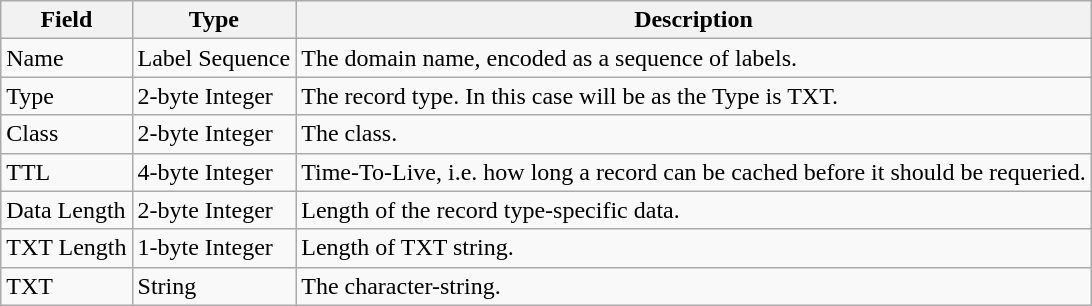<table class="wikitable">
<tr>
<th>Field</th>
<th>Type</th>
<th>Description</th>
</tr>
<tr>
<td>Name</td>
<td>Label Sequence</td>
<td>The domain name, encoded as a sequence of labels.</td>
</tr>
<tr>
<td>Type</td>
<td>2-byte Integer</td>
<td>The record type. In this case will be  as the Type is TXT.</td>
</tr>
<tr>
<td>Class</td>
<td>2-byte Integer</td>
<td>The class.</td>
</tr>
<tr>
<td>TTL</td>
<td>4-byte Integer</td>
<td>Time-To-Live, i.e. how long a record can be cached before it should be requeried.</td>
</tr>
<tr>
<td>Data Length</td>
<td>2-byte Integer</td>
<td>Length of the record type-specific data.</td>
</tr>
<tr>
<td>TXT Length</td>
<td>1-byte Integer</td>
<td>Length of TXT string.</td>
</tr>
<tr>
<td>TXT</td>
<td>String</td>
<td>The character-string.</td>
</tr>
</table>
